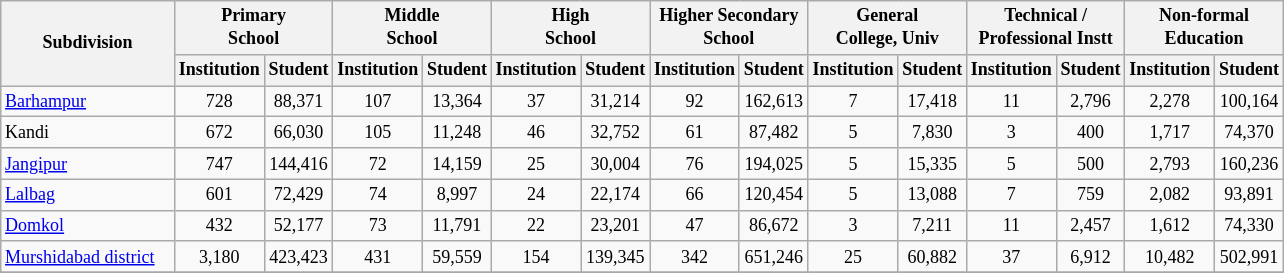<table class="wikitable" style="text-align:center;font-size: 9pt">
<tr>
<th width="110" rowspan="2">Subdivision</th>
<th colspan="2">Primary<br>School</th>
<th colspan="2">Middle<br>School</th>
<th colspan="2">High<br>School</th>
<th colspan="2">Higher Secondary<br>School</th>
<th colspan="2">General<br>College, Univ</th>
<th colspan="2">Technical /<br>Professional Instt</th>
<th colspan="2">Non-formal<br>Education</th>
</tr>
<tr>
<th width="30">Institution</th>
<th width="30">Student</th>
<th width="30">Institution</th>
<th width="30">Student</th>
<th width="30">Institution</th>
<th width="30">Student</th>
<th width="30">Institution</th>
<th width="30">Student</th>
<th width="30">Institution</th>
<th width="30">Student</th>
<th width="30">Institution</th>
<th width="30">Student</th>
<th width="30">Institution</th>
<th width="30">Student<br></th>
</tr>
<tr>
<td align=left><a href='#'>Barhampur</a></td>
<td align="center">728</td>
<td align="center">88,371</td>
<td align="center">107</td>
<td align="center">13,364</td>
<td align="center">37</td>
<td align="center">31,214</td>
<td align="center">92</td>
<td align="center">162,613</td>
<td align="center">7</td>
<td align="center">17,418</td>
<td align="center">11</td>
<td align="center">2,796</td>
<td align="center">2,278</td>
<td align="center">100,164</td>
</tr>
<tr>
<td align=left>Kandi</td>
<td align="center">672</td>
<td align="center">66,030</td>
<td align="center">105</td>
<td align="center">11,248</td>
<td align="center">46</td>
<td align="center">32,752</td>
<td align="center">61</td>
<td align="center">87,482</td>
<td align="center">5</td>
<td align="center">7,830</td>
<td align="center">3</td>
<td align="center">400</td>
<td align="center">1,717</td>
<td align="center">74,370</td>
</tr>
<tr>
<td align=left><a href='#'>Jangipur</a></td>
<td align="center">747</td>
<td align="center">144,416</td>
<td align="center">72</td>
<td align="center">14,159</td>
<td align="center">25</td>
<td align="center">30,004</td>
<td align="center">76</td>
<td align="center">194,025</td>
<td align="center">5</td>
<td align="center">15,335</td>
<td align="center">5</td>
<td align="center">500</td>
<td align="center">2,793</td>
<td align="center">160,236</td>
</tr>
<tr>
<td align=left><a href='#'>Lalbag</a></td>
<td align="center">601</td>
<td align="center">72,429</td>
<td align="center">74</td>
<td align="center">8,997</td>
<td align="center">24</td>
<td align="center">22,174</td>
<td align="center">66</td>
<td align="center">120,454</td>
<td align="center">5</td>
<td align="center">13,088</td>
<td align="center">7</td>
<td align="center">759</td>
<td align="center">2,082</td>
<td align="center">93,891</td>
</tr>
<tr>
<td align=left><a href='#'>Domkol</a></td>
<td align="center">432</td>
<td align="center">52,177</td>
<td align="center">73</td>
<td align="center">11,791</td>
<td align="center">22</td>
<td align="center">23,201</td>
<td align="center">47</td>
<td align="center">86,672</td>
<td align="center">3</td>
<td align="center">7,211</td>
<td align="center">11</td>
<td align="center">2,457</td>
<td align="center">1,612</td>
<td align="center">74,330</td>
</tr>
<tr>
<td align=left><a href='#'>Murshidabad district</a></td>
<td align="center">3,180</td>
<td align="center">423,423</td>
<td align="center">431</td>
<td align="center">59,559</td>
<td align="center">154</td>
<td align="center">139,345</td>
<td align="center">342</td>
<td align="center">651,246</td>
<td align="center">25</td>
<td align="center">60,882</td>
<td align="center">37</td>
<td align="center">6,912</td>
<td align="center">10,482</td>
<td align="center">502,991</td>
</tr>
<tr>
</tr>
</table>
